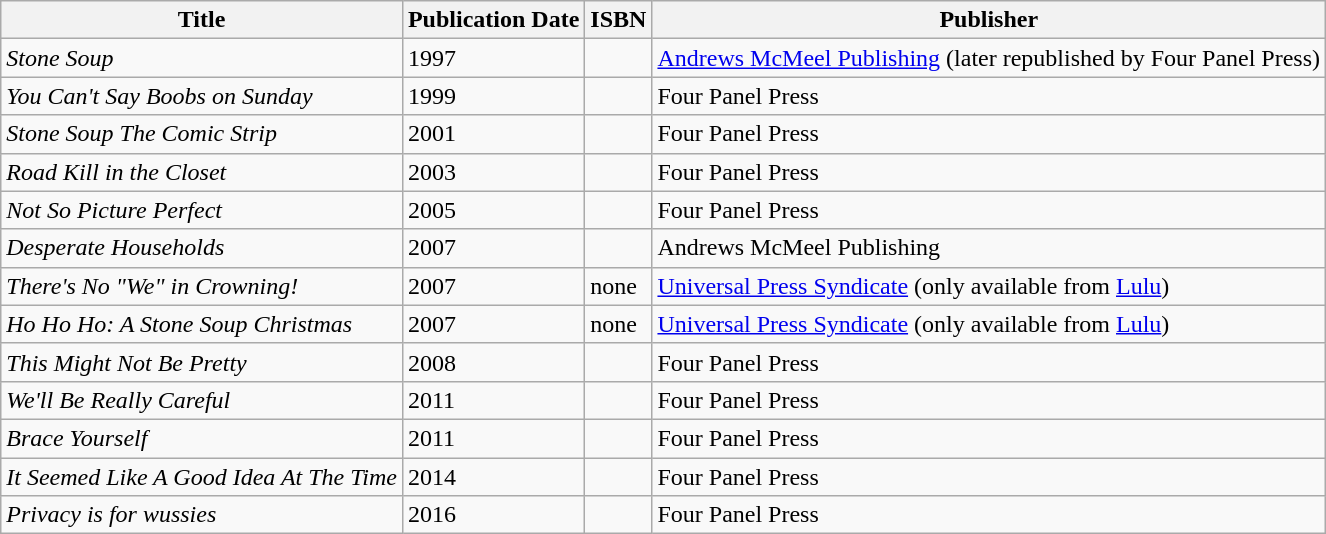<table class="wikitable">
<tr>
<th>Title</th>
<th>Publication Date</th>
<th>ISBN</th>
<th>Publisher</th>
</tr>
<tr>
<td><em>Stone Soup</em></td>
<td>1997</td>
<td></td>
<td><a href='#'>Andrews McMeel Publishing</a> (later republished by Four Panel Press)</td>
</tr>
<tr>
<td><em>You Can't Say Boobs on Sunday</em></td>
<td>1999</td>
<td></td>
<td>Four Panel Press</td>
</tr>
<tr>
<td><em>Stone Soup The Comic Strip</em></td>
<td>2001</td>
<td></td>
<td>Four Panel Press</td>
</tr>
<tr>
<td><em>Road Kill in the Closet</em></td>
<td>2003</td>
<td></td>
<td>Four Panel Press</td>
</tr>
<tr>
<td><em>Not So Picture Perfect</em></td>
<td>2005</td>
<td></td>
<td>Four Panel Press</td>
</tr>
<tr>
<td><em>Desperate Households</em></td>
<td>2007</td>
<td></td>
<td>Andrews McMeel Publishing</td>
</tr>
<tr>
<td><em>There's No "We" in Crowning!</em></td>
<td>2007</td>
<td>none</td>
<td><a href='#'>Universal Press Syndicate</a> (only available from <a href='#'>Lulu</a>)</td>
</tr>
<tr>
<td><em>Ho Ho Ho: A Stone Soup Christmas</em></td>
<td>2007</td>
<td>none</td>
<td><a href='#'>Universal Press Syndicate</a> (only available from <a href='#'>Lulu</a>)</td>
</tr>
<tr>
<td><em>This Might Not Be Pretty</em></td>
<td>2008</td>
<td></td>
<td>Four Panel Press</td>
</tr>
<tr>
<td><em>We'll Be Really Careful</em></td>
<td>2011</td>
<td></td>
<td>Four Panel Press</td>
</tr>
<tr>
<td><em>Brace Yourself</em></td>
<td>2011</td>
<td></td>
<td>Four Panel Press</td>
</tr>
<tr>
<td><em>It Seemed Like A Good Idea At The Time</em></td>
<td>2014</td>
<td></td>
<td>Four Panel Press</td>
</tr>
<tr>
<td><em>Privacy is for wussies</em></td>
<td>2016</td>
<td></td>
<td>Four Panel Press</td>
</tr>
</table>
